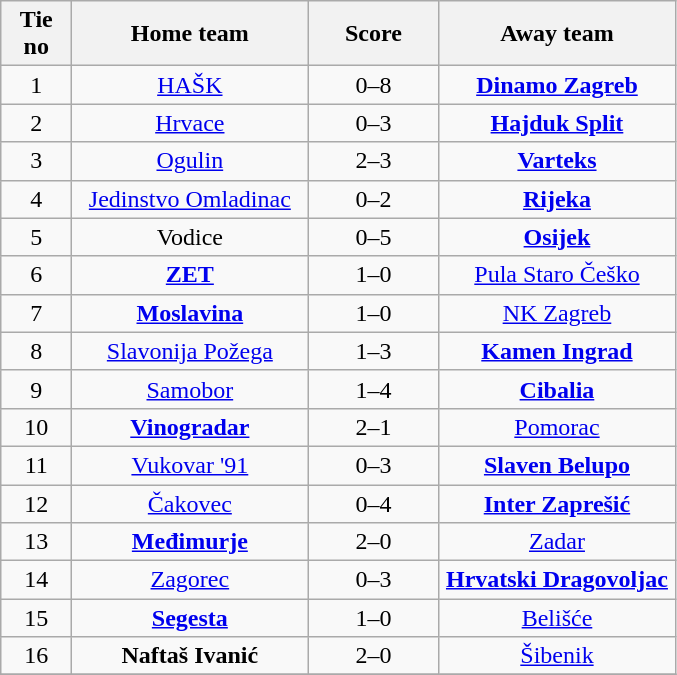<table class="wikitable" style="text-align: center">
<tr>
<th width=40>Tie no</th>
<th width=150>Home team</th>
<th width=80>Score</th>
<th width=150>Away team</th>
</tr>
<tr>
<td>1</td>
<td><a href='#'>HAŠK</a></td>
<td>0–8</td>
<td><strong><a href='#'>Dinamo Zagreb</a></strong></td>
</tr>
<tr>
<td>2</td>
<td><a href='#'>Hrvace</a></td>
<td>0–3</td>
<td><strong><a href='#'>Hajduk Split</a></strong></td>
</tr>
<tr>
<td>3</td>
<td><a href='#'>Ogulin</a></td>
<td>2–3</td>
<td><strong><a href='#'>Varteks</a></strong></td>
</tr>
<tr>
<td>4</td>
<td><a href='#'>Jedinstvo Omladinac</a></td>
<td>0–2</td>
<td><strong><a href='#'>Rijeka</a></strong></td>
</tr>
<tr>
<td>5</td>
<td>Vodice</td>
<td>0–5</td>
<td><strong><a href='#'>Osijek</a></strong></td>
</tr>
<tr>
<td>6</td>
<td><strong><a href='#'>ZET</a></strong></td>
<td>1–0</td>
<td><a href='#'>Pula Staro Češko</a></td>
</tr>
<tr>
<td>7</td>
<td><strong><a href='#'>Moslavina</a></strong></td>
<td>1–0</td>
<td><a href='#'>NK Zagreb</a></td>
</tr>
<tr>
<td>8</td>
<td><a href='#'>Slavonija Požega</a></td>
<td>1–3</td>
<td><strong><a href='#'>Kamen Ingrad</a></strong></td>
</tr>
<tr>
<td>9</td>
<td><a href='#'>Samobor</a></td>
<td>1–4</td>
<td><strong><a href='#'>Cibalia</a></strong></td>
</tr>
<tr>
<td>10</td>
<td><strong><a href='#'>Vinogradar</a></strong></td>
<td>2–1</td>
<td><a href='#'>Pomorac</a></td>
</tr>
<tr>
<td>11</td>
<td><a href='#'>Vukovar '91</a></td>
<td>0–3</td>
<td><strong><a href='#'>Slaven Belupo</a></strong></td>
</tr>
<tr>
<td>12</td>
<td><a href='#'>Čakovec</a></td>
<td>0–4</td>
<td><strong><a href='#'>Inter Zaprešić</a></strong></td>
</tr>
<tr>
<td>13</td>
<td><strong><a href='#'>Međimurje</a></strong></td>
<td>2–0</td>
<td><a href='#'>Zadar</a></td>
</tr>
<tr>
<td>14</td>
<td><a href='#'>Zagorec</a></td>
<td>0–3</td>
<td><strong><a href='#'>Hrvatski Dragovoljac</a></strong></td>
</tr>
<tr>
<td>15</td>
<td><strong><a href='#'>Segesta</a></strong></td>
<td>1–0</td>
<td><a href='#'>Belišće</a></td>
</tr>
<tr>
<td>16</td>
<td><strong>Naftaš Ivanić</strong></td>
<td>2–0</td>
<td><a href='#'>Šibenik</a></td>
</tr>
<tr>
</tr>
</table>
